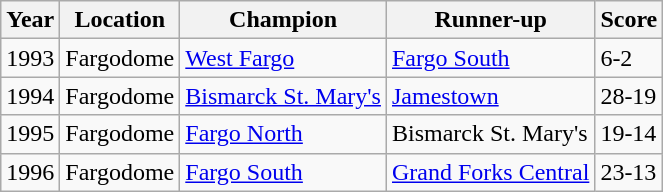<table class="wikitable">
<tr>
<th>Year</th>
<th>Location</th>
<th>Champion</th>
<th>Runner-up</th>
<th>Score</th>
</tr>
<tr>
<td>1993</td>
<td>Fargodome</td>
<td><a href='#'>West Fargo</a></td>
<td><a href='#'>Fargo South</a></td>
<td>6-2</td>
</tr>
<tr>
<td>1994</td>
<td>Fargodome</td>
<td><a href='#'>Bismarck St. Mary's</a></td>
<td><a href='#'>Jamestown</a></td>
<td>28-19</td>
</tr>
<tr>
<td>1995</td>
<td>Fargodome</td>
<td><a href='#'>Fargo North</a></td>
<td>Bismarck St. Mary's</td>
<td>19-14</td>
</tr>
<tr>
<td>1996</td>
<td>Fargodome</td>
<td><a href='#'>Fargo South</a></td>
<td><a href='#'>Grand Forks Central</a></td>
<td>23-13</td>
</tr>
</table>
